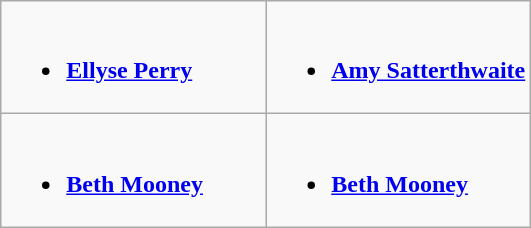<table class=wikitable>
<tr>
<td valign="top" width="50%"><br><ul><li><strong> <a href='#'>Ellyse Perry</a></strong></li></ul></td>
<td valign="top" width="50%"><br><ul><li><strong> <a href='#'>Amy Satterthwaite</a></strong></li></ul></td>
</tr>
<tr>
<td valign="top" width="50%"><br><ul><li><strong> <a href='#'>Beth Mooney</a></strong></li></ul></td>
<td valign="top" width="50%"><br><ul><li><strong> <a href='#'>Beth Mooney</a></strong></li></ul></td>
</tr>
</table>
